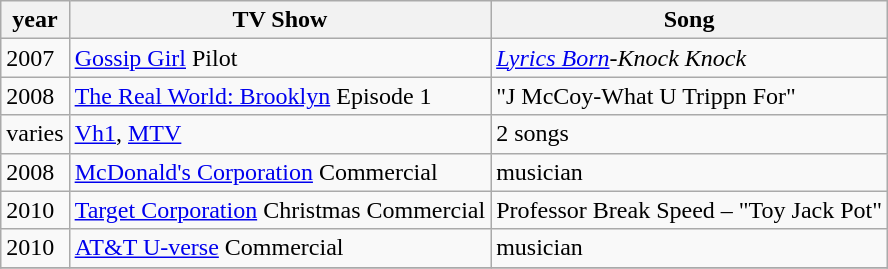<table class="wikitable">
<tr>
<th>year</th>
<th>TV Show</th>
<th>Song</th>
</tr>
<tr>
<td>2007</td>
<td><a href='#'>Gossip Girl</a> Pilot</td>
<td><em><a href='#'>Lyrics Born</a>-Knock Knock</em></td>
</tr>
<tr>
<td>2008</td>
<td><a href='#'>The Real World: Brooklyn</a> Episode 1</td>
<td>"J McCoy-What U Trippn For"</td>
</tr>
<tr>
<td>varies</td>
<td><a href='#'>Vh1</a>, <a href='#'>MTV</a></td>
<td>2 songs</td>
</tr>
<tr>
<td>2008</td>
<td><a href='#'>McDonald's Corporation</a> Commercial</td>
<td>musician</td>
</tr>
<tr>
<td>2010</td>
<td><a href='#'>Target Corporation</a> Christmas Commercial</td>
<td>Professor Break Speed – "Toy Jack Pot"</td>
</tr>
<tr>
<td>2010</td>
<td><a href='#'>AT&T U-verse</a> Commercial</td>
<td>musician</td>
</tr>
<tr>
</tr>
</table>
